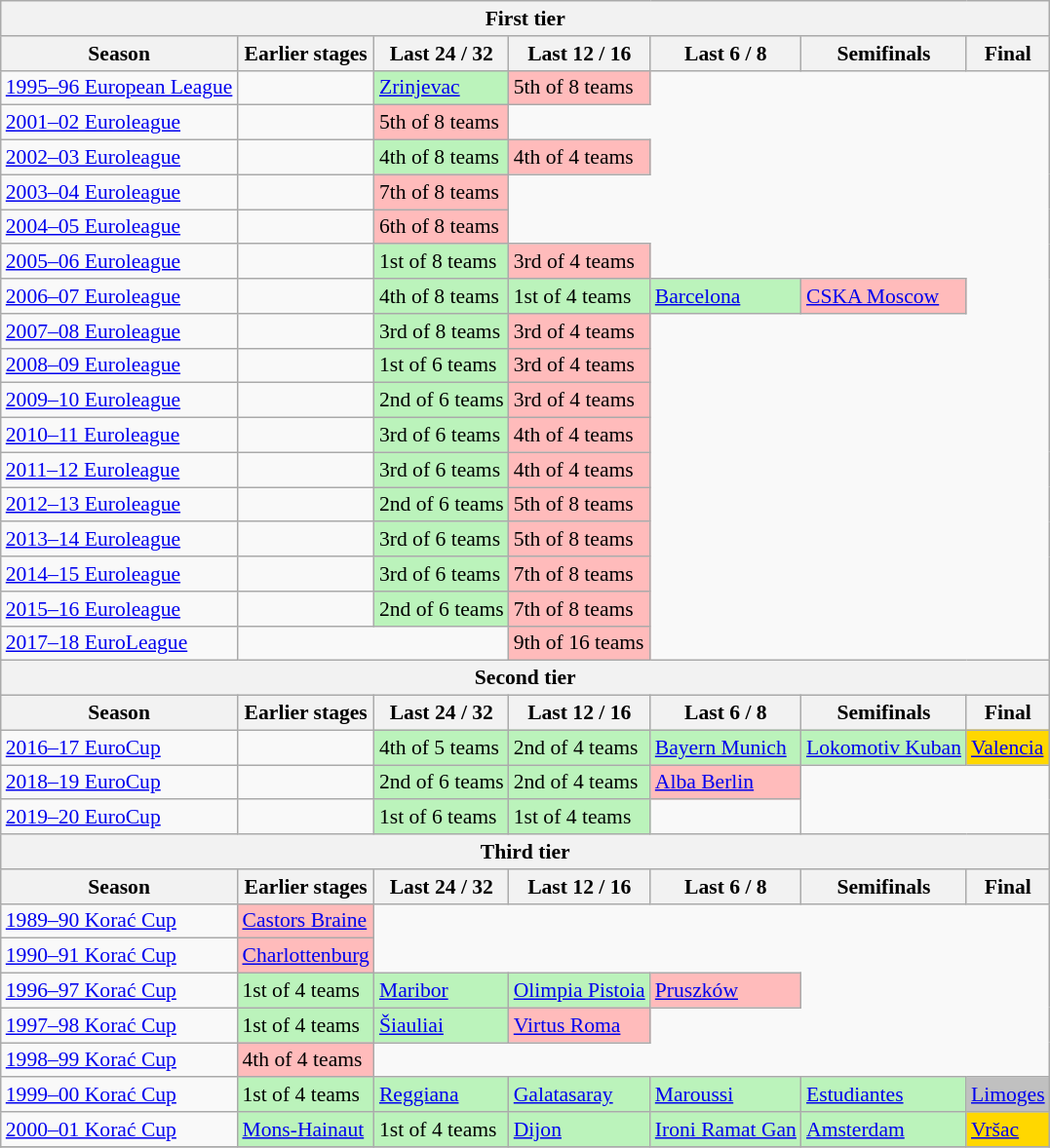<table class="wikitable" style="font-size:90%">
<tr>
<th colspan=7>First tier</th>
</tr>
<tr>
<th>Season</th>
<th>Earlier stages</th>
<th>Last 24 / 32</th>
<th>Last 12 / 16</th>
<th>Last 6 / 8</th>
<th>Semifinals</th>
<th>Final</th>
</tr>
<tr>
<td><a href='#'>1995–96 European League</a></td>
<td></td>
<td bgcolor=#BBF3BB> <a href='#'>Zrinjevac</a></td>
<td bgcolor=#FFBBBB>5th of 8 teams</td>
</tr>
<tr>
<td><a href='#'>2001–02 Euroleague</a></td>
<td></td>
<td bgcolor=#FFBBBB>5th of 8 teams</td>
</tr>
<tr>
<td><a href='#'>2002–03 Euroleague</a></td>
<td></td>
<td bgcolor=#BBF3BB>4th of 8 teams</td>
<td bgcolor=#FFBBBB>4th of 4 teams</td>
</tr>
<tr>
<td><a href='#'>2003–04 Euroleague</a></td>
<td></td>
<td bgcolor=#FFBBBB>7th of 8 teams</td>
</tr>
<tr>
<td><a href='#'>2004–05 Euroleague</a></td>
<td></td>
<td bgcolor=#FFBBBB>6th of 8 teams</td>
</tr>
<tr>
<td><a href='#'>2005–06 Euroleague</a></td>
<td></td>
<td bgcolor=#BBF3BB>1st of 8 teams</td>
<td bgcolor=#FFBBBB>3rd of 4 teams</td>
</tr>
<tr>
<td><a href='#'>2006–07 Euroleague</a></td>
<td></td>
<td bgcolor=#BBF3BB>4th of 8 teams</td>
<td bgcolor=#BBF3BB>1st of 4 teams</td>
<td bgcolor=#BBF3BB> <a href='#'>Barcelona</a></td>
<td bgcolor=#FFBBBB> <a href='#'>CSKA Moscow</a></td>
</tr>
<tr>
<td><a href='#'>2007–08 Euroleague</a></td>
<td></td>
<td bgcolor=#BBF3BB>3rd of 8 teams</td>
<td bgcolor=#FFBBBB>3rd of 4 teams</td>
</tr>
<tr>
<td><a href='#'>2008–09 Euroleague</a></td>
<td></td>
<td bgcolor=#BBF3BB>1st of 6 teams</td>
<td bgcolor=#FFBBBB>3rd of 4 teams</td>
</tr>
<tr>
<td><a href='#'>2009–10 Euroleague</a></td>
<td></td>
<td bgcolor=#BBF3BB>2nd of 6 teams</td>
<td bgcolor=#FFBBBB>3rd of 4 teams</td>
</tr>
<tr>
<td><a href='#'>2010–11 Euroleague</a></td>
<td></td>
<td bgcolor=#BBF3BB>3rd of 6 teams</td>
<td bgcolor=#FFBBBB>4th of 4 teams</td>
</tr>
<tr>
<td><a href='#'>2011–12 Euroleague</a></td>
<td></td>
<td bgcolor=#BBF3BB>3rd of 6 teams</td>
<td bgcolor=#FFBBBB>4th of 4 teams</td>
</tr>
<tr>
<td><a href='#'>2012–13 Euroleague</a></td>
<td></td>
<td bgcolor=#BBF3BB>2nd of 6 teams</td>
<td bgcolor=#FFBBBB>5th of 8 teams</td>
</tr>
<tr>
<td><a href='#'>2013–14 Euroleague</a></td>
<td></td>
<td bgcolor=#BBF3BB>3rd of 6 teams</td>
<td bgcolor=#FFBBBB>5th of 8 teams</td>
</tr>
<tr>
<td><a href='#'>2014–15 Euroleague</a></td>
<td></td>
<td bgcolor=#BBF3BB>3rd of 6 teams</td>
<td bgcolor=#FFBBBB>7th of 8 teams</td>
</tr>
<tr>
<td><a href='#'>2015–16 Euroleague</a></td>
<td></td>
<td bgcolor=#BBF3BB>2nd of 6 teams</td>
<td bgcolor=#FFBBBB>7th of 8 teams</td>
</tr>
<tr>
<td><a href='#'>2017–18 EuroLeague</a></td>
<td colspan=2></td>
<td bgcolor=#FFBBBB>9th of 16 teams</td>
</tr>
<tr>
<th colspan=7>Second tier</th>
</tr>
<tr>
<th>Season</th>
<th>Earlier stages</th>
<th>Last 24 / 32</th>
<th>Last 12 / 16</th>
<th>Last 6 / 8</th>
<th>Semifinals</th>
<th>Final</th>
</tr>
<tr>
<td><a href='#'>2016–17 EuroCup</a></td>
<td></td>
<td bgcolor=#BBF3BB>4th of 5 teams</td>
<td bgcolor=#BBF3BB>2nd of 4 teams</td>
<td bgcolor=#BBF3BB> <a href='#'>Bayern Munich</a></td>
<td bgcolor=#BBF3BB> <a href='#'>Lokomotiv Kuban</a></td>
<td bgcolor=gold> <a href='#'>Valencia</a></td>
</tr>
<tr>
<td><a href='#'>2018–19 EuroCup</a></td>
<td></td>
<td bgcolor=#BBF3BB>2nd of 6 teams</td>
<td bgcolor=#BBF3BB>2nd of 4 teams</td>
<td bgcolor=#FFBBBB> <a href='#'>Alba Berlin</a></td>
</tr>
<tr>
<td><a href='#'>2019–20 EuroCup</a></td>
<td></td>
<td bgcolor=#BBF3BB>1st of 6 teams</td>
<td bgcolor=#BBF3BB>1st of 4 teams</td>
<td></td>
</tr>
<tr>
<th colspan=7>Third tier</th>
</tr>
<tr>
<th>Season</th>
<th>Earlier stages</th>
<th>Last 24 / 32</th>
<th>Last 12 / 16</th>
<th>Last 6 / 8</th>
<th>Semifinals</th>
<th>Final</th>
</tr>
<tr>
<td><a href='#'>1989–90 Korać Cup</a></td>
<td bgcolor=#FFBBBB> <a href='#'>Castors Braine</a></td>
</tr>
<tr>
<td><a href='#'>1990–91 Korać Cup</a></td>
<td bgcolor=#FFBBBB> <a href='#'>Charlottenburg</a></td>
</tr>
<tr>
<td><a href='#'>1996–97 Korać Cup</a></td>
<td bgcolor=#BBF3BB>1st of 4 teams</td>
<td bgcolor=#BBF3BB> <a href='#'>Maribor</a></td>
<td bgcolor=#BBF3BB> <a href='#'>Olimpia Pistoia</a></td>
<td bgcolor=#FFBBBB> <a href='#'>Pruszków</a></td>
</tr>
<tr>
<td><a href='#'>1997–98 Korać Cup</a></td>
<td bgcolor=#BBF3BB>1st of 4 teams</td>
<td bgcolor=#BBF3BB> <a href='#'>Šiauliai</a></td>
<td bgcolor=#FFBBBB> <a href='#'>Virtus Roma</a></td>
</tr>
<tr>
<td><a href='#'>1998–99 Korać Cup</a></td>
<td bgcolor=#FFBBBB>4th of 4 teams</td>
</tr>
<tr>
<td><a href='#'>1999–00 Korać Cup</a></td>
<td bgcolor=#BBF3BB>1st of 4 teams</td>
<td bgcolor=#BBF3BB> <a href='#'>Reggiana</a></td>
<td bgcolor=#BBF3BB> <a href='#'>Galatasaray</a></td>
<td bgcolor=#BBF3BB> <a href='#'>Maroussi</a></td>
<td bgcolor=#BBF3BB> <a href='#'>Estudiantes</a></td>
<td bgcolor=silver> <a href='#'>Limoges</a></td>
</tr>
<tr>
<td><a href='#'>2000–01 Korać Cup</a></td>
<td bgcolor=#BBF3BB> <a href='#'>Mons-Hainaut</a></td>
<td bgcolor=#BBF3BB>1st of 4 teams</td>
<td bgcolor=#BBF3BB> <a href='#'>Dijon</a></td>
<td bgcolor=#BBF3BB> <a href='#'>Ironi Ramat Gan</a></td>
<td bgcolor=#BBF3BB> <a href='#'>Amsterdam</a></td>
<td bgcolor=gold> <a href='#'>Vršac</a></td>
</tr>
<tr>
</tr>
</table>
